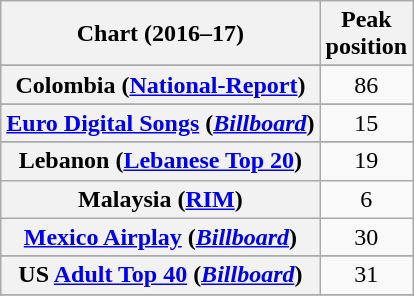<table class="wikitable sortable plainrowheaders" style="text-align:center">
<tr>
<th scope="col">Chart (2016–17)</th>
<th scope="col">Peak<br> position</th>
</tr>
<tr>
</tr>
<tr>
</tr>
<tr>
</tr>
<tr>
</tr>
<tr>
</tr>
<tr>
</tr>
<tr>
<th scope="row">Colombia (<a href='#'>National-Report</a>)</th>
<td>86</td>
</tr>
<tr>
</tr>
<tr>
</tr>
<tr>
<th scope="row"><a href='#'>Euro Digital Songs</a> (<em><a href='#'>Billboard</a></em>)</th>
<td>15</td>
</tr>
<tr>
</tr>
<tr>
</tr>
<tr>
</tr>
<tr>
</tr>
<tr>
</tr>
<tr>
<th scope="row">Lebanon (<a href='#'>Lebanese Top 20</a>)</th>
<td>19</td>
</tr>
<tr>
<th scope="row">Malaysia (<a href='#'>RIM</a>)</th>
<td>6</td>
</tr>
<tr>
<th scope="row"><a href='#'>Mexico Airplay</a> (<em><a href='#'>Billboard</a></em>)</th>
<td>30</td>
</tr>
<tr>
</tr>
<tr>
</tr>
<tr>
</tr>
<tr>
</tr>
<tr>
</tr>
<tr>
</tr>
<tr>
</tr>
<tr>
</tr>
<tr>
</tr>
<tr>
</tr>
<tr>
</tr>
<tr>
<th scope="row">US <a href='#'>Adult Top 40</a> (<em><a href='#'>Billboard</a></em>)</th>
<td>31</td>
</tr>
<tr>
</tr>
<tr>
</tr>
<tr>
</tr>
<tr>
</tr>
<tr>
</tr>
<tr>
</tr>
</table>
